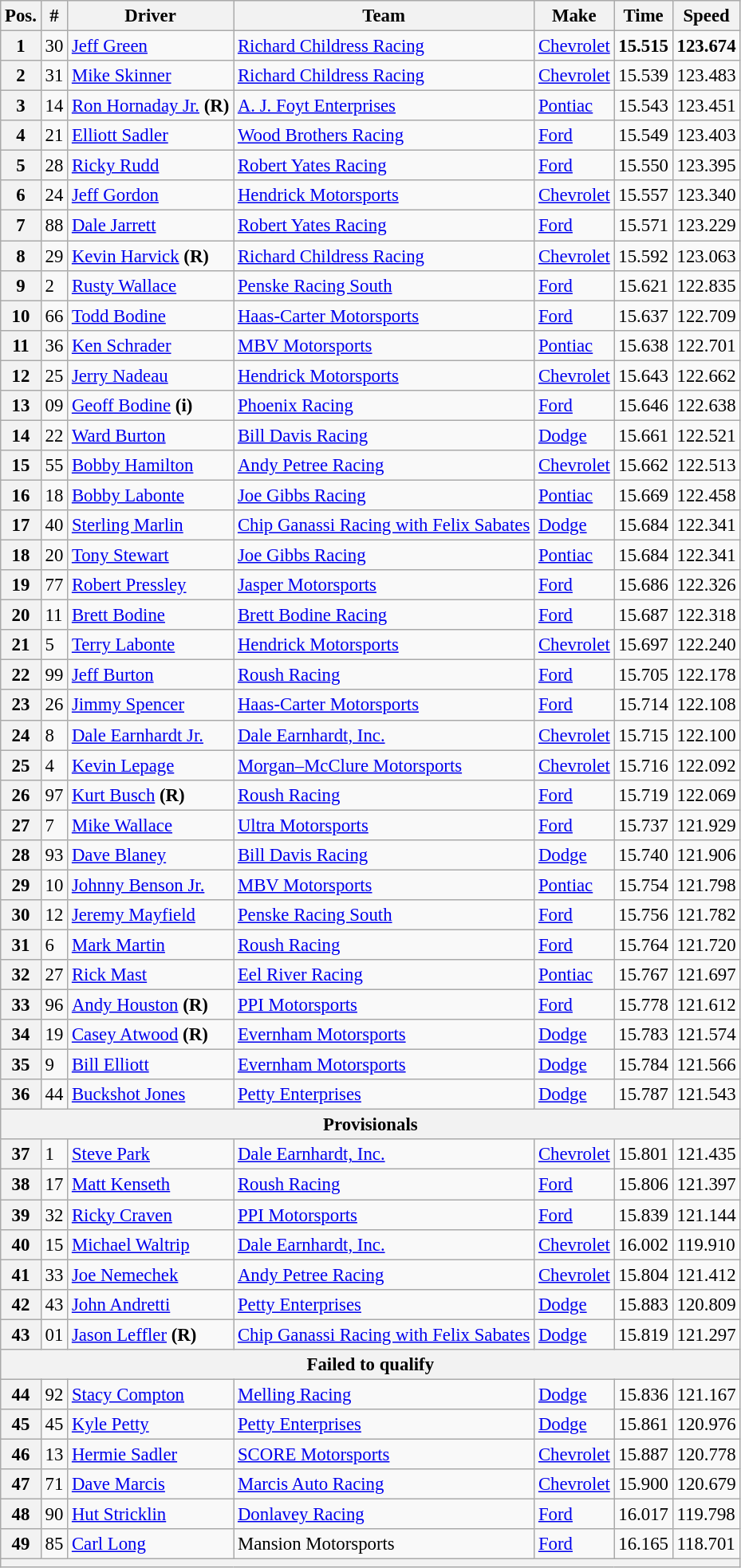<table class="wikitable" style="font-size:95%">
<tr>
<th>Pos.</th>
<th>#</th>
<th>Driver</th>
<th>Team</th>
<th>Make</th>
<th>Time</th>
<th>Speed</th>
</tr>
<tr>
<th>1</th>
<td>30</td>
<td><a href='#'>Jeff Green</a></td>
<td><a href='#'>Richard Childress Racing</a></td>
<td><a href='#'>Chevrolet</a></td>
<td><strong>15.515</strong></td>
<td><strong>123.674</strong></td>
</tr>
<tr>
<th>2</th>
<td>31</td>
<td><a href='#'>Mike Skinner</a></td>
<td><a href='#'>Richard Childress Racing</a></td>
<td><a href='#'>Chevrolet</a></td>
<td>15.539</td>
<td>123.483</td>
</tr>
<tr>
<th>3</th>
<td>14</td>
<td><a href='#'>Ron Hornaday Jr.</a> <strong>(R)</strong></td>
<td><a href='#'>A. J. Foyt Enterprises</a></td>
<td><a href='#'>Pontiac</a></td>
<td>15.543</td>
<td>123.451</td>
</tr>
<tr>
<th>4</th>
<td>21</td>
<td><a href='#'>Elliott Sadler</a></td>
<td><a href='#'>Wood Brothers Racing</a></td>
<td><a href='#'>Ford</a></td>
<td>15.549</td>
<td>123.403</td>
</tr>
<tr>
<th>5</th>
<td>28</td>
<td><a href='#'>Ricky Rudd</a></td>
<td><a href='#'>Robert Yates Racing</a></td>
<td><a href='#'>Ford</a></td>
<td>15.550</td>
<td>123.395</td>
</tr>
<tr>
<th>6</th>
<td>24</td>
<td><a href='#'>Jeff Gordon</a></td>
<td><a href='#'>Hendrick Motorsports</a></td>
<td><a href='#'>Chevrolet</a></td>
<td>15.557</td>
<td>123.340</td>
</tr>
<tr>
<th>7</th>
<td>88</td>
<td><a href='#'>Dale Jarrett</a></td>
<td><a href='#'>Robert Yates Racing</a></td>
<td><a href='#'>Ford</a></td>
<td>15.571</td>
<td>123.229</td>
</tr>
<tr>
<th>8</th>
<td>29</td>
<td><a href='#'>Kevin Harvick</a> <strong>(R)</strong></td>
<td><a href='#'>Richard Childress Racing</a></td>
<td><a href='#'>Chevrolet</a></td>
<td>15.592</td>
<td>123.063</td>
</tr>
<tr>
<th>9</th>
<td>2</td>
<td><a href='#'>Rusty Wallace</a></td>
<td><a href='#'>Penske Racing South</a></td>
<td><a href='#'>Ford</a></td>
<td>15.621</td>
<td>122.835</td>
</tr>
<tr>
<th>10</th>
<td>66</td>
<td><a href='#'>Todd Bodine</a></td>
<td><a href='#'>Haas-Carter Motorsports</a></td>
<td><a href='#'>Ford</a></td>
<td>15.637</td>
<td>122.709</td>
</tr>
<tr>
<th>11</th>
<td>36</td>
<td><a href='#'>Ken Schrader</a></td>
<td><a href='#'>MBV Motorsports</a></td>
<td><a href='#'>Pontiac</a></td>
<td>15.638</td>
<td>122.701</td>
</tr>
<tr>
<th>12</th>
<td>25</td>
<td><a href='#'>Jerry Nadeau</a></td>
<td><a href='#'>Hendrick Motorsports</a></td>
<td><a href='#'>Chevrolet</a></td>
<td>15.643</td>
<td>122.662</td>
</tr>
<tr>
<th>13</th>
<td>09</td>
<td><a href='#'>Geoff Bodine</a> <strong>(i)</strong></td>
<td><a href='#'>Phoenix Racing</a></td>
<td><a href='#'>Ford</a></td>
<td>15.646</td>
<td>122.638</td>
</tr>
<tr>
<th>14</th>
<td>22</td>
<td><a href='#'>Ward Burton</a></td>
<td><a href='#'>Bill Davis Racing</a></td>
<td><a href='#'>Dodge</a></td>
<td>15.661</td>
<td>122.521</td>
</tr>
<tr>
<th>15</th>
<td>55</td>
<td><a href='#'>Bobby Hamilton</a></td>
<td><a href='#'>Andy Petree Racing</a></td>
<td><a href='#'>Chevrolet</a></td>
<td>15.662</td>
<td>122.513</td>
</tr>
<tr>
<th>16</th>
<td>18</td>
<td><a href='#'>Bobby Labonte</a></td>
<td><a href='#'>Joe Gibbs Racing</a></td>
<td><a href='#'>Pontiac</a></td>
<td>15.669</td>
<td>122.458</td>
</tr>
<tr>
<th>17</th>
<td>40</td>
<td><a href='#'>Sterling Marlin</a></td>
<td><a href='#'>Chip Ganassi Racing with Felix Sabates</a></td>
<td><a href='#'>Dodge</a></td>
<td>15.684</td>
<td>122.341</td>
</tr>
<tr>
<th>18</th>
<td>20</td>
<td><a href='#'>Tony Stewart</a></td>
<td><a href='#'>Joe Gibbs Racing</a></td>
<td><a href='#'>Pontiac</a></td>
<td>15.684</td>
<td>122.341</td>
</tr>
<tr>
<th>19</th>
<td>77</td>
<td><a href='#'>Robert Pressley</a></td>
<td><a href='#'>Jasper Motorsports</a></td>
<td><a href='#'>Ford</a></td>
<td>15.686</td>
<td>122.326</td>
</tr>
<tr>
<th>20</th>
<td>11</td>
<td><a href='#'>Brett Bodine</a></td>
<td><a href='#'>Brett Bodine Racing</a></td>
<td><a href='#'>Ford</a></td>
<td>15.687</td>
<td>122.318</td>
</tr>
<tr>
<th>21</th>
<td>5</td>
<td><a href='#'>Terry Labonte</a></td>
<td><a href='#'>Hendrick Motorsports</a></td>
<td><a href='#'>Chevrolet</a></td>
<td>15.697</td>
<td>122.240</td>
</tr>
<tr>
<th>22</th>
<td>99</td>
<td><a href='#'>Jeff Burton</a></td>
<td><a href='#'>Roush Racing</a></td>
<td><a href='#'>Ford</a></td>
<td>15.705</td>
<td>122.178</td>
</tr>
<tr>
<th>23</th>
<td>26</td>
<td><a href='#'>Jimmy Spencer</a></td>
<td><a href='#'>Haas-Carter Motorsports</a></td>
<td><a href='#'>Ford</a></td>
<td>15.714</td>
<td>122.108</td>
</tr>
<tr>
<th>24</th>
<td>8</td>
<td><a href='#'>Dale Earnhardt Jr.</a></td>
<td><a href='#'>Dale Earnhardt, Inc.</a></td>
<td><a href='#'>Chevrolet</a></td>
<td>15.715</td>
<td>122.100</td>
</tr>
<tr>
<th>25</th>
<td>4</td>
<td><a href='#'>Kevin Lepage</a></td>
<td><a href='#'>Morgan–McClure Motorsports</a></td>
<td><a href='#'>Chevrolet</a></td>
<td>15.716</td>
<td>122.092</td>
</tr>
<tr>
<th>26</th>
<td>97</td>
<td><a href='#'>Kurt Busch</a> <strong>(R)</strong></td>
<td><a href='#'>Roush Racing</a></td>
<td><a href='#'>Ford</a></td>
<td>15.719</td>
<td>122.069</td>
</tr>
<tr>
<th>27</th>
<td>7</td>
<td><a href='#'>Mike Wallace</a></td>
<td><a href='#'>Ultra Motorsports</a></td>
<td><a href='#'>Ford</a></td>
<td>15.737</td>
<td>121.929</td>
</tr>
<tr>
<th>28</th>
<td>93</td>
<td><a href='#'>Dave Blaney</a></td>
<td><a href='#'>Bill Davis Racing</a></td>
<td><a href='#'>Dodge</a></td>
<td>15.740</td>
<td>121.906</td>
</tr>
<tr>
<th>29</th>
<td>10</td>
<td><a href='#'>Johnny Benson Jr.</a></td>
<td><a href='#'>MBV Motorsports</a></td>
<td><a href='#'>Pontiac</a></td>
<td>15.754</td>
<td>121.798</td>
</tr>
<tr>
<th>30</th>
<td>12</td>
<td><a href='#'>Jeremy Mayfield</a></td>
<td><a href='#'>Penske Racing South</a></td>
<td><a href='#'>Ford</a></td>
<td>15.756</td>
<td>121.782</td>
</tr>
<tr>
<th>31</th>
<td>6</td>
<td><a href='#'>Mark Martin</a></td>
<td><a href='#'>Roush Racing</a></td>
<td><a href='#'>Ford</a></td>
<td>15.764</td>
<td>121.720</td>
</tr>
<tr>
<th>32</th>
<td>27</td>
<td><a href='#'>Rick Mast</a></td>
<td><a href='#'>Eel River Racing</a></td>
<td><a href='#'>Pontiac</a></td>
<td>15.767</td>
<td>121.697</td>
</tr>
<tr>
<th>33</th>
<td>96</td>
<td><a href='#'>Andy Houston</a> <strong>(R)</strong></td>
<td><a href='#'>PPI Motorsports</a></td>
<td><a href='#'>Ford</a></td>
<td>15.778</td>
<td>121.612</td>
</tr>
<tr>
<th>34</th>
<td>19</td>
<td><a href='#'>Casey Atwood</a> <strong>(R)</strong></td>
<td><a href='#'>Evernham Motorsports</a></td>
<td><a href='#'>Dodge</a></td>
<td>15.783</td>
<td>121.574</td>
</tr>
<tr>
<th>35</th>
<td>9</td>
<td><a href='#'>Bill Elliott</a></td>
<td><a href='#'>Evernham Motorsports</a></td>
<td><a href='#'>Dodge</a></td>
<td>15.784</td>
<td>121.566</td>
</tr>
<tr>
<th>36</th>
<td>44</td>
<td><a href='#'>Buckshot Jones</a></td>
<td><a href='#'>Petty Enterprises</a></td>
<td><a href='#'>Dodge</a></td>
<td>15.787</td>
<td>121.543</td>
</tr>
<tr>
<th colspan="7">Provisionals</th>
</tr>
<tr>
<th>37</th>
<td>1</td>
<td><a href='#'>Steve Park</a></td>
<td><a href='#'>Dale Earnhardt, Inc.</a></td>
<td><a href='#'>Chevrolet</a></td>
<td>15.801</td>
<td>121.435</td>
</tr>
<tr>
<th>38</th>
<td>17</td>
<td><a href='#'>Matt Kenseth</a></td>
<td><a href='#'>Roush Racing</a></td>
<td><a href='#'>Ford</a></td>
<td>15.806</td>
<td>121.397</td>
</tr>
<tr>
<th>39</th>
<td>32</td>
<td><a href='#'>Ricky Craven</a></td>
<td><a href='#'>PPI Motorsports</a></td>
<td><a href='#'>Ford</a></td>
<td>15.839</td>
<td>121.144</td>
</tr>
<tr>
<th>40</th>
<td>15</td>
<td><a href='#'>Michael Waltrip</a></td>
<td><a href='#'>Dale Earnhardt, Inc.</a></td>
<td><a href='#'>Chevrolet</a></td>
<td>16.002</td>
<td>119.910</td>
</tr>
<tr>
<th>41</th>
<td>33</td>
<td><a href='#'>Joe Nemechek</a></td>
<td><a href='#'>Andy Petree Racing</a></td>
<td><a href='#'>Chevrolet</a></td>
<td>15.804</td>
<td>121.412</td>
</tr>
<tr>
<th>42</th>
<td>43</td>
<td><a href='#'>John Andretti</a></td>
<td><a href='#'>Petty Enterprises</a></td>
<td><a href='#'>Dodge</a></td>
<td>15.883</td>
<td>120.809</td>
</tr>
<tr>
<th>43</th>
<td>01</td>
<td><a href='#'>Jason Leffler</a> <strong>(R)</strong></td>
<td><a href='#'>Chip Ganassi Racing with Felix Sabates</a></td>
<td><a href='#'>Dodge</a></td>
<td>15.819</td>
<td>121.297</td>
</tr>
<tr>
<th colspan="7">Failed to qualify</th>
</tr>
<tr>
<th>44</th>
<td>92</td>
<td><a href='#'>Stacy Compton</a></td>
<td><a href='#'>Melling Racing</a></td>
<td><a href='#'>Dodge</a></td>
<td>15.836</td>
<td>121.167</td>
</tr>
<tr>
<th>45</th>
<td>45</td>
<td><a href='#'>Kyle Petty</a></td>
<td><a href='#'>Petty Enterprises</a></td>
<td><a href='#'>Dodge</a></td>
<td>15.861</td>
<td>120.976</td>
</tr>
<tr>
<th>46</th>
<td>13</td>
<td><a href='#'>Hermie Sadler</a></td>
<td><a href='#'>SCORE Motorsports</a></td>
<td><a href='#'>Chevrolet</a></td>
<td>15.887</td>
<td>120.778</td>
</tr>
<tr>
<th>47</th>
<td>71</td>
<td><a href='#'>Dave Marcis</a></td>
<td><a href='#'>Marcis Auto Racing</a></td>
<td><a href='#'>Chevrolet</a></td>
<td>15.900</td>
<td>120.679</td>
</tr>
<tr>
<th>48</th>
<td>90</td>
<td><a href='#'>Hut Stricklin</a></td>
<td><a href='#'>Donlavey Racing</a></td>
<td><a href='#'>Ford</a></td>
<td>16.017</td>
<td>119.798</td>
</tr>
<tr>
<th>49</th>
<td>85</td>
<td><a href='#'>Carl Long</a></td>
<td>Mansion Motorsports</td>
<td><a href='#'>Ford</a></td>
<td>16.165</td>
<td>118.701</td>
</tr>
<tr>
<th colspan="7"></th>
</tr>
</table>
